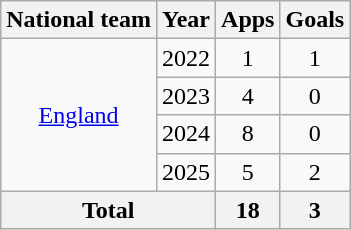<table class="wikitable" style="text-align:center">
<tr>
<th>National team</th>
<th>Year</th>
<th>Apps</th>
<th>Goals</th>
</tr>
<tr>
<td rowspan="4"><a href='#'>England</a></td>
<td>2022</td>
<td>1</td>
<td>1</td>
</tr>
<tr>
<td>2023</td>
<td>4</td>
<td>0</td>
</tr>
<tr>
<td>2024</td>
<td>8</td>
<td>0</td>
</tr>
<tr>
<td>2025</td>
<td>5</td>
<td>2</td>
</tr>
<tr>
<th colspan="2">Total</th>
<th>18</th>
<th>3</th>
</tr>
</table>
